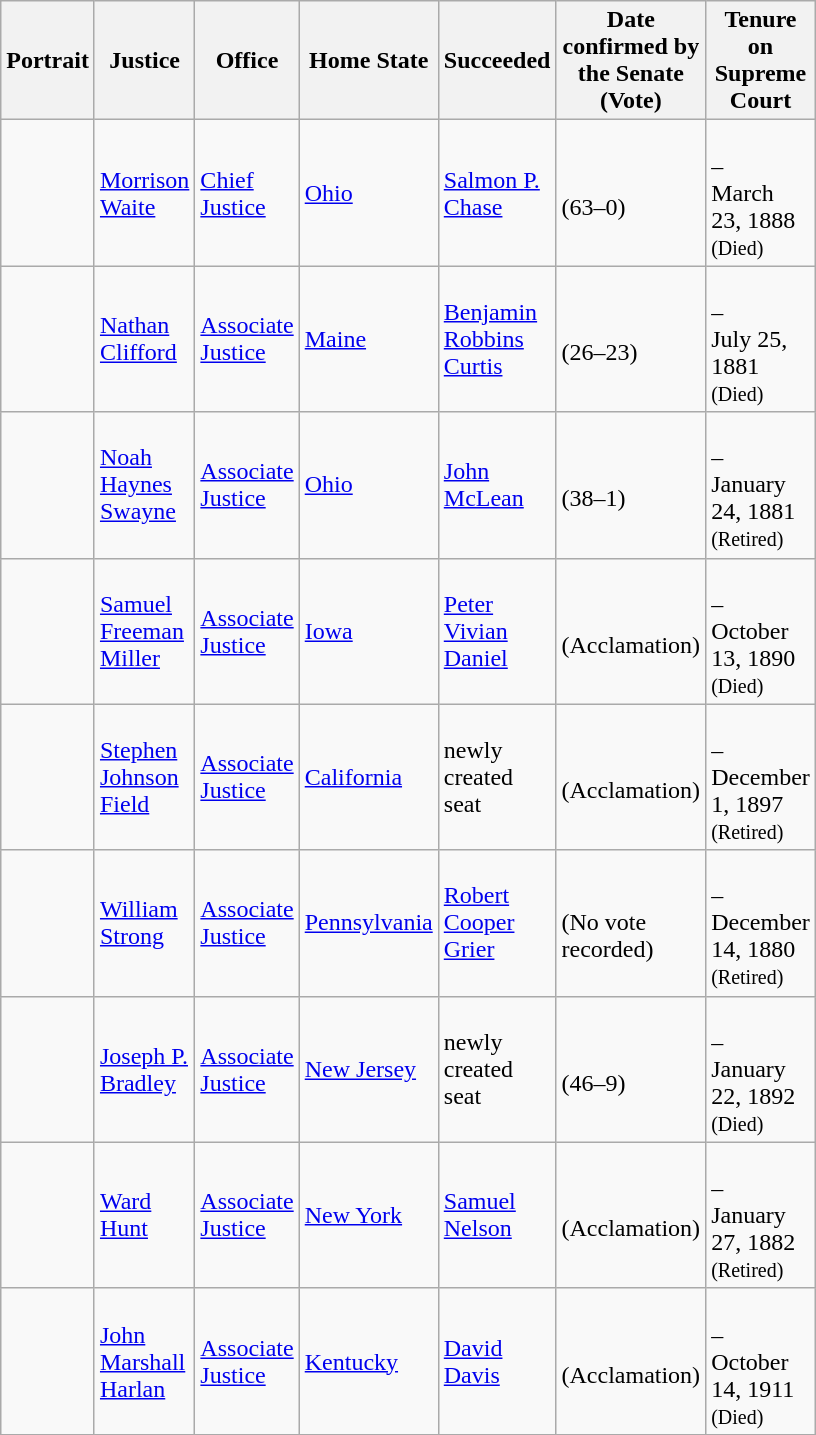<table class="wikitable sortable">
<tr>
<th scope="col" style="width: 10px;">Portrait</th>
<th scope="col" style="width: 10px;">Justice</th>
<th scope="col" style="width: 10px;">Office</th>
<th scope="col" style="width: 10px;">Home State</th>
<th scope="col" style="width: 10px;">Succeeded</th>
<th scope="col" style="width: 10px;">Date confirmed by the Senate<br>(Vote)</th>
<th scope="col" style="width: 10px;">Tenure on Supreme Court</th>
</tr>
<tr>
<td></td>
<td><a href='#'>Morrison Waite</a></td>
<td><a href='#'>Chief Justice</a></td>
<td><a href='#'>Ohio</a></td>
<td><a href='#'>Salmon P. Chase</a></td>
<td><br>(63–0)</td>
<td><br>–<br>March 23, 1888<br><small>(Died)</small></td>
</tr>
<tr>
<td></td>
<td><a href='#'>Nathan Clifford</a></td>
<td><a href='#'>Associate Justice</a></td>
<td><a href='#'>Maine</a></td>
<td><a href='#'>Benjamin Robbins Curtis</a></td>
<td><br>(26–23)</td>
<td><br>–<br>July 25, 1881<br><small>(Died)</small></td>
</tr>
<tr>
<td></td>
<td><a href='#'>Noah Haynes Swayne</a></td>
<td><a href='#'>Associate Justice</a></td>
<td><a href='#'>Ohio</a></td>
<td><a href='#'>John McLean</a></td>
<td><br>(38–1)</td>
<td><br>–<br>January 24, 1881<br><small>(Retired)</small></td>
</tr>
<tr>
<td></td>
<td><a href='#'>Samuel Freeman Miller</a></td>
<td><a href='#'>Associate Justice</a></td>
<td><a href='#'>Iowa</a></td>
<td><a href='#'>Peter Vivian Daniel</a></td>
<td><br>(Acclamation)</td>
<td><br>–<br>October 13, 1890<br><small>(Died)</small></td>
</tr>
<tr>
<td></td>
<td><a href='#'>Stephen Johnson Field</a></td>
<td><a href='#'>Associate Justice</a></td>
<td><a href='#'>California</a></td>
<td>newly created seat</td>
<td><br>(Acclamation)</td>
<td><br>–<br>December 1, 1897<br><small>(Retired)</small></td>
</tr>
<tr>
<td></td>
<td><a href='#'>William Strong</a></td>
<td><a href='#'>Associate Justice</a></td>
<td><a href='#'>Pennsylvania</a></td>
<td><a href='#'>Robert Cooper Grier</a></td>
<td><br>(No vote recorded)</td>
<td><br>–<br>December 14, 1880<br><small>(Retired)</small></td>
</tr>
<tr>
<td></td>
<td><a href='#'>Joseph P. Bradley</a></td>
<td><a href='#'>Associate Justice</a></td>
<td><a href='#'>New Jersey</a></td>
<td>newly created seat</td>
<td><br>(46–9)</td>
<td><br>–<br>January 22, 1892<br><small>(Died)</small></td>
</tr>
<tr>
<td></td>
<td><a href='#'>Ward Hunt</a></td>
<td><a href='#'>Associate Justice</a></td>
<td><a href='#'>New York</a></td>
<td><a href='#'>Samuel Nelson</a></td>
<td><br>(Acclamation)</td>
<td><br>–<br>January 27, 1882<br><small>(Retired)</small></td>
</tr>
<tr>
<td></td>
<td><a href='#'>John Marshall Harlan</a></td>
<td><a href='#'>Associate Justice</a></td>
<td><a href='#'>Kentucky</a></td>
<td><a href='#'>David Davis</a></td>
<td><br>(Acclamation)</td>
<td><br>–<br>October 14, 1911<br><small>(Died)</small></td>
</tr>
<tr>
</tr>
</table>
